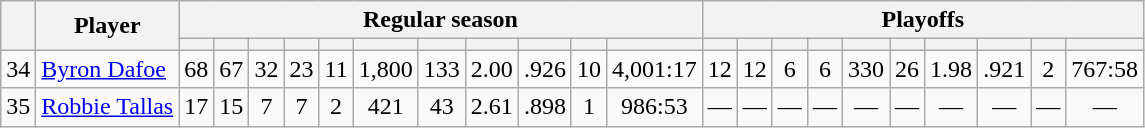<table class="wikitable plainrowheaders" style="text-align:center;">
<tr>
<th scope="col" rowspan="2"></th>
<th scope="col" rowspan="2">Player</th>
<th scope=colgroup colspan=11>Regular season</th>
<th scope=colgroup colspan=10>Playoffs</th>
</tr>
<tr>
<th scope="col"></th>
<th scope="col"></th>
<th scope="col"></th>
<th scope="col"></th>
<th scope="col"></th>
<th scope="col"></th>
<th scope="col"></th>
<th scope="col"></th>
<th scope="col"></th>
<th scope="col"></th>
<th scope="col"></th>
<th scope="col"></th>
<th scope="col"></th>
<th scope="col"></th>
<th scope="col"></th>
<th scope="col"></th>
<th scope="col"></th>
<th scope="col"></th>
<th scope="col"></th>
<th scope="col"></th>
<th scope="col"></th>
</tr>
<tr>
<td scope="row">34</td>
<td align="left"><a href='#'>Byron Dafoe</a></td>
<td>68</td>
<td>67</td>
<td>32</td>
<td>23</td>
<td>11</td>
<td>1,800</td>
<td>133</td>
<td>2.00</td>
<td>.926</td>
<td>10</td>
<td>4,001:17</td>
<td>12</td>
<td>12</td>
<td>6</td>
<td>6</td>
<td>330</td>
<td>26</td>
<td>1.98</td>
<td>.921</td>
<td>2</td>
<td>767:58</td>
</tr>
<tr>
<td scope="row">35</td>
<td align="left"><a href='#'>Robbie Tallas</a></td>
<td>17</td>
<td>15</td>
<td>7</td>
<td>7</td>
<td>2</td>
<td>421</td>
<td>43</td>
<td>2.61</td>
<td>.898</td>
<td>1</td>
<td>986:53</td>
<td>—</td>
<td>—</td>
<td>—</td>
<td>—</td>
<td>—</td>
<td>—</td>
<td>—</td>
<td>—</td>
<td>—</td>
<td>—</td>
</tr>
</table>
